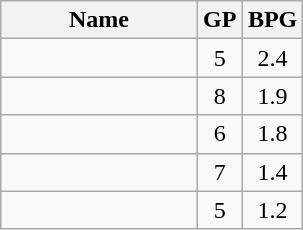<table class=wikitable>
<tr>
<th>Name</th>
<th width="15%">GP</th>
<th width="20%">BPG</th>
</tr>
<tr>
<td></td>
<td align=center>5</td>
<td align=center>2.4</td>
</tr>
<tr>
<td></td>
<td align=center>8</td>
<td align=center>1.9</td>
</tr>
<tr>
<td></td>
<td align=center>6</td>
<td align=center>1.8</td>
</tr>
<tr>
<td></td>
<td align=center>7</td>
<td align=center>1.4</td>
</tr>
<tr>
<td></td>
<td align=center>5</td>
<td align=center>1.2</td>
</tr>
</table>
